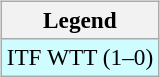<table>
<tr valign=top>
<td><br><table class="wikitable" style=font-size:97%>
<tr>
<th>Legend</th>
</tr>
<tr style="background:#cffcff;">
<td>ITF WTT (1–0)</td>
</tr>
</table>
</td>
<td></td>
</tr>
</table>
